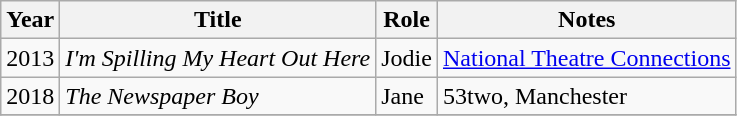<table class="wikitable sortable">
<tr>
<th>Year</th>
<th>Title</th>
<th>Role</th>
<th class="unsortable">Notes</th>
</tr>
<tr>
<td>2013</td>
<td><em>I'm Spilling My Heart Out Here</em></td>
<td>Jodie</td>
<td><a href='#'>National Theatre Connections</a></td>
</tr>
<tr>
<td>2018</td>
<td><em>The Newspaper Boy</em></td>
<td>Jane</td>
<td>53two, Manchester</td>
</tr>
<tr>
</tr>
</table>
